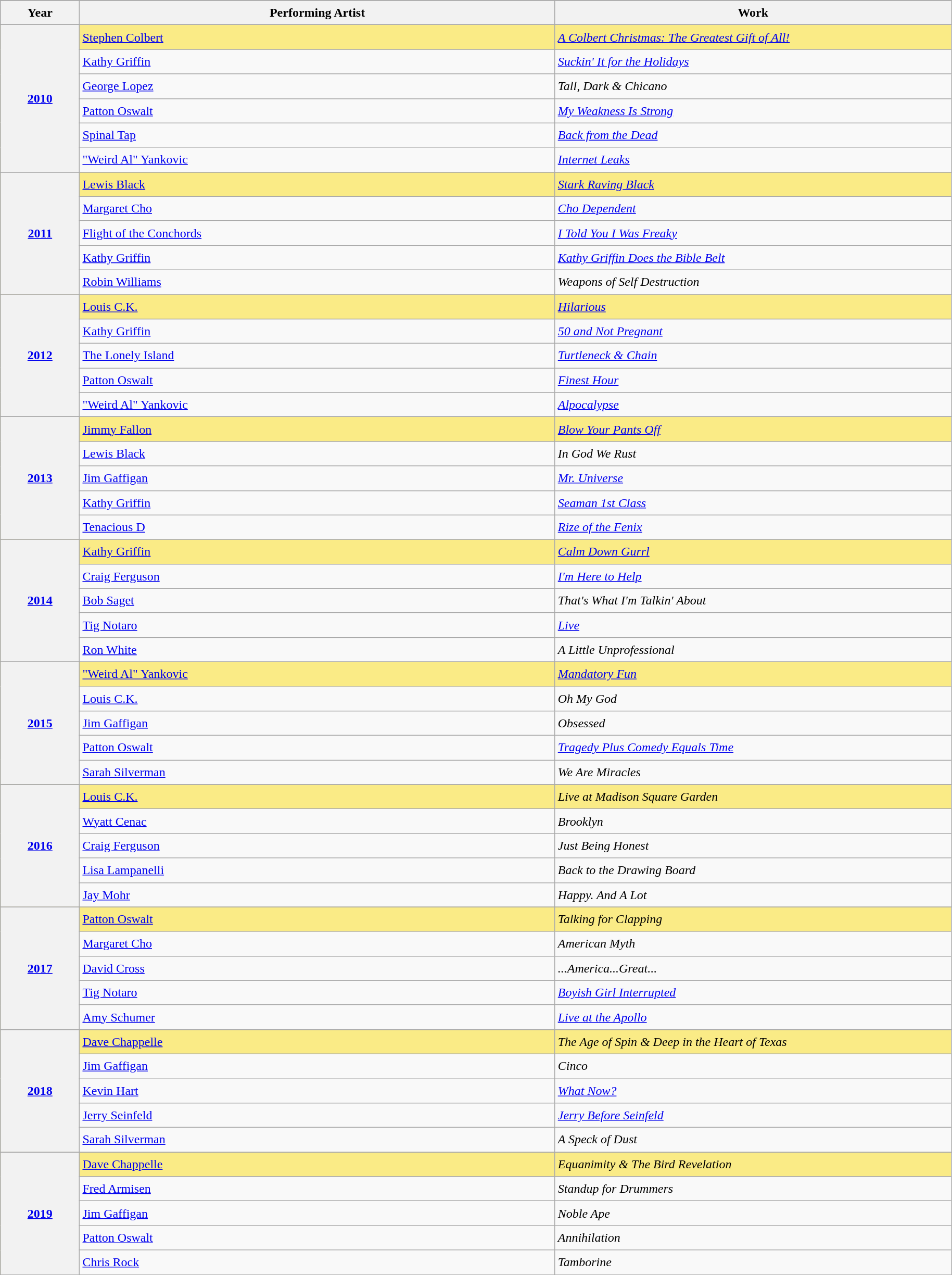<table class="wikitable" style="font-size:1.00em; line-height:1.5em;">
<tr bgcolor="#bebebe">
</tr>
<tr bgcolor="#bebebe">
<th width="5%">Year</th>
<th width="30%">Performing Artist</th>
<th width="25%">Work</th>
</tr>
<tr>
</tr>
<tr style="background:#FAEB86;">
<th rowspan=6, style="text-align:center;"><a href='#'>2010</a> <br></th>
<td><a href='#'>Stephen Colbert</a></td>
<td><em><a href='#'>A Colbert Christmas: The Greatest Gift of All!</a></em></td>
</tr>
<tr>
<td><a href='#'>Kathy Griffin</a></td>
<td><em><a href='#'>Suckin' It for the Holidays</a></em></td>
</tr>
<tr>
<td><a href='#'>George Lopez</a></td>
<td><em>Tall, Dark & Chicano</em></td>
</tr>
<tr>
<td><a href='#'>Patton Oswalt</a></td>
<td><em><a href='#'>My Weakness Is Strong</a></em></td>
</tr>
<tr>
<td><a href='#'>Spinal Tap</a></td>
<td><em><a href='#'>Back from the Dead</a></em></td>
</tr>
<tr>
<td><a href='#'>"Weird Al" Yankovic</a></td>
<td><em><a href='#'>Internet Leaks</a></em></td>
</tr>
<tr>
</tr>
<tr style="background:#FAEB86;">
<th rowspan=5, style="text-align:center;"><a href='#'>2011</a> <br></th>
<td><a href='#'>Lewis Black</a></td>
<td><em><a href='#'>Stark Raving Black</a></em></td>
</tr>
<tr>
<td><a href='#'>Margaret Cho</a></td>
<td><em><a href='#'>Cho Dependent</a></em></td>
</tr>
<tr>
<td><a href='#'>Flight of the Conchords</a></td>
<td><em><a href='#'>I Told You I Was Freaky</a></em></td>
</tr>
<tr>
<td><a href='#'>Kathy Griffin</a></td>
<td><em><a href='#'>Kathy Griffin Does the Bible Belt</a></em></td>
</tr>
<tr>
<td><a href='#'>Robin Williams</a></td>
<td><em>Weapons of Self Destruction</em></td>
</tr>
<tr>
</tr>
<tr style="background:#FAEB86;">
<th rowspan=5, style="text-align:center;"><a href='#'>2012</a> <br></th>
<td><a href='#'>Louis C.K.</a></td>
<td><em><a href='#'>Hilarious</a></em></td>
</tr>
<tr>
<td><a href='#'>Kathy Griffin</a></td>
<td><em><a href='#'>50 and Not Pregnant</a></em></td>
</tr>
<tr>
<td><a href='#'>The Lonely Island</a></td>
<td><em><a href='#'>Turtleneck & Chain</a></em></td>
</tr>
<tr>
<td><a href='#'>Patton Oswalt</a></td>
<td><em><a href='#'>Finest Hour</a></em></td>
</tr>
<tr>
<td><a href='#'>"Weird Al" Yankovic</a></td>
<td><em><a href='#'>Alpocalypse</a></em></td>
</tr>
<tr>
</tr>
<tr style="background:#FAEB86;">
<th rowspan=5, style="text-align:center;"><a href='#'>2013</a> <br></th>
<td><a href='#'>Jimmy Fallon</a></td>
<td><em><a href='#'>Blow Your Pants Off</a></em></td>
</tr>
<tr>
<td><a href='#'>Lewis Black</a></td>
<td><em>In God We Rust</em></td>
</tr>
<tr>
<td><a href='#'>Jim Gaffigan</a></td>
<td><em><a href='#'>Mr. Universe</a></em></td>
</tr>
<tr>
<td><a href='#'>Kathy Griffin</a></td>
<td><em><a href='#'>Seaman 1st Class</a></em></td>
</tr>
<tr>
<td><a href='#'>Tenacious D</a></td>
<td><em><a href='#'>Rize of the Fenix</a></em></td>
</tr>
<tr>
</tr>
<tr style="background:#FAEB86;">
<th rowspan=5, style="text-align:center;"><a href='#'>2014</a> <br></th>
<td><a href='#'>Kathy Griffin</a></td>
<td><em><a href='#'>Calm Down Gurrl</a></em></td>
</tr>
<tr>
<td><a href='#'>Craig Ferguson</a></td>
<td><em><a href='#'>I'm Here to Help</a></em></td>
</tr>
<tr>
<td><a href='#'>Bob Saget</a></td>
<td><em>That's What I'm Talkin' About</em></td>
</tr>
<tr>
<td><a href='#'>Tig Notaro</a></td>
<td><em><a href='#'>Live</a></em></td>
</tr>
<tr>
<td><a href='#'>Ron White</a></td>
<td><em>A Little Unprofessional</em></td>
</tr>
<tr>
</tr>
<tr style="background:#FAEB86;">
<th rowspan=5, style="text-align:center;"><a href='#'>2015</a> <br></th>
<td><a href='#'>"Weird Al" Yankovic</a></td>
<td><em><a href='#'>Mandatory Fun</a></em></td>
</tr>
<tr>
<td><a href='#'>Louis C.K.</a></td>
<td><em>Oh My God</em></td>
</tr>
<tr>
<td><a href='#'>Jim Gaffigan</a></td>
<td><em>Obsessed</em></td>
</tr>
<tr>
<td><a href='#'>Patton Oswalt</a></td>
<td><em><a href='#'>Tragedy Plus Comedy Equals Time</a></em></td>
</tr>
<tr>
<td><a href='#'>Sarah Silverman</a></td>
<td><em>We Are Miracles</em></td>
</tr>
<tr>
</tr>
<tr style="background:#FAEB86;">
<th rowspan=5, style="text-align:center;"><a href='#'>2016</a> <br></th>
<td><a href='#'>Louis C.K.</a></td>
<td><em>Live at Madison Square Garden</em></td>
</tr>
<tr>
<td><a href='#'>Wyatt Cenac</a></td>
<td><em>Brooklyn</em></td>
</tr>
<tr>
<td><a href='#'>Craig Ferguson</a></td>
<td><em>Just Being Honest</em></td>
</tr>
<tr>
<td><a href='#'>Lisa Lampanelli</a></td>
<td><em>Back to the Drawing Board</em></td>
</tr>
<tr>
<td><a href='#'>Jay Mohr</a></td>
<td><em>Happy. And A Lot</em></td>
</tr>
<tr>
</tr>
<tr style="background:#FAEB86;">
<th rowspan=5, style="text-align:center;"><a href='#'>2017</a> <br></th>
<td><a href='#'>Patton Oswalt</a></td>
<td><em>Talking for Clapping</em></td>
</tr>
<tr>
<td><a href='#'>Margaret Cho</a></td>
<td><em>American Myth</em></td>
</tr>
<tr>
<td><a href='#'>David Cross</a></td>
<td><em>...America...Great...</em></td>
</tr>
<tr>
<td><a href='#'>Tig Notaro</a></td>
<td><em><a href='#'>Boyish Girl Interrupted</a></em></td>
</tr>
<tr>
<td><a href='#'>Amy Schumer</a></td>
<td><em><a href='#'>Live at the Apollo</a></em></td>
</tr>
<tr>
</tr>
<tr style="background:#FAEB86;">
<th rowspan=5, style="text-align:center;"><a href='#'>2018</a> <br></th>
<td><a href='#'>Dave Chappelle</a></td>
<td><em>The Age of Spin & Deep in the Heart of Texas</em></td>
</tr>
<tr>
<td><a href='#'>Jim Gaffigan</a></td>
<td><em>Cinco</em></td>
</tr>
<tr>
<td><a href='#'>Kevin Hart</a></td>
<td><em><a href='#'>What Now?</a></em></td>
</tr>
<tr>
<td><a href='#'>Jerry Seinfeld</a></td>
<td><em><a href='#'>Jerry Before Seinfeld</a></em></td>
</tr>
<tr>
<td><a href='#'>Sarah Silverman</a></td>
<td><em>A Speck of Dust</em></td>
</tr>
<tr>
</tr>
<tr style="background:#FAEB86;">
<th rowspan=5, style="text-align:center;"><a href='#'>2019</a> <br></th>
<td><a href='#'>Dave Chappelle</a></td>
<td><em>Equanimity & The Bird Revelation</em></td>
</tr>
<tr>
<td><a href='#'>Fred Armisen</a></td>
<td><em>Standup for Drummers</em></td>
</tr>
<tr>
<td><a href='#'>Jim Gaffigan</a></td>
<td><em>Noble Ape</em></td>
</tr>
<tr>
<td><a href='#'>Patton Oswalt</a></td>
<td><em>Annihilation</em></td>
</tr>
<tr>
<td><a href='#'>Chris Rock</a></td>
<td><em>Tamborine</em></td>
</tr>
<tr>
</tr>
</table>
